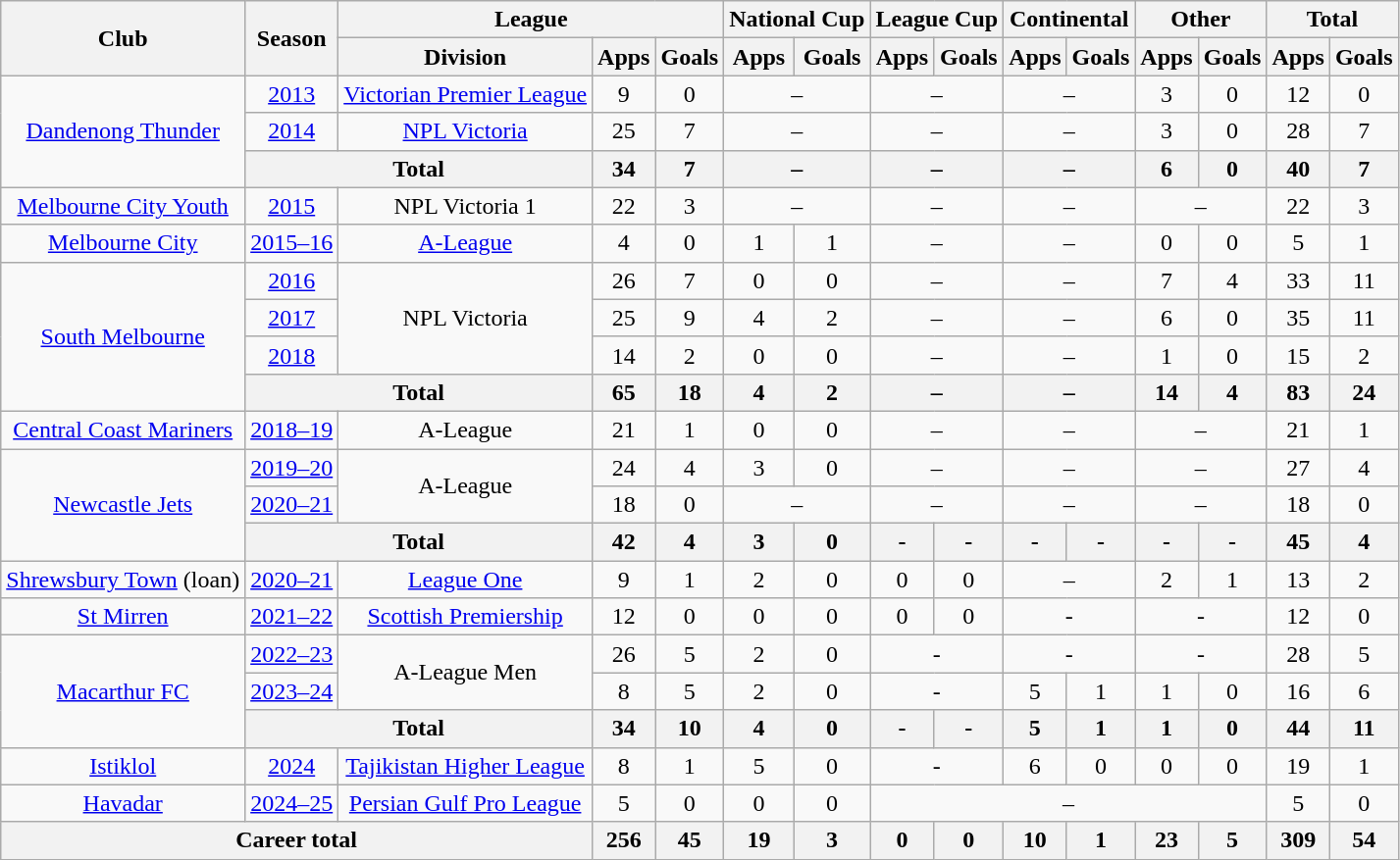<table class=wikitable style="text-align: center">
<tr>
<th rowspan=2>Club</th>
<th rowspan=2>Season</th>
<th colspan=3>League</th>
<th colspan=2>National Cup</th>
<th colspan=2>League Cup</th>
<th colspan=2>Continental</th>
<th colspan=2>Other</th>
<th colspan=2>Total</th>
</tr>
<tr>
<th>Division</th>
<th>Apps</th>
<th>Goals</th>
<th>Apps</th>
<th>Goals</th>
<th>Apps</th>
<th>Goals</th>
<th>Apps</th>
<th>Goals</th>
<th>Apps</th>
<th>Goals</th>
<th>Apps</th>
<th>Goals</th>
</tr>
<tr>
<td rowspan=3><a href='#'>Dandenong Thunder</a></td>
<td><a href='#'>2013</a></td>
<td><a href='#'>Victorian Premier League</a></td>
<td>9</td>
<td>0</td>
<td colspan=2>–</td>
<td colspan=2>–</td>
<td colspan=2>–</td>
<td>3</td>
<td>0</td>
<td>12</td>
<td>0</td>
</tr>
<tr>
<td><a href='#'>2014</a></td>
<td><a href='#'>NPL Victoria</a></td>
<td>25</td>
<td>7</td>
<td colspan=2>–</td>
<td colspan=2>–</td>
<td colspan=2>–</td>
<td>3</td>
<td>0</td>
<td>28</td>
<td>7</td>
</tr>
<tr>
<th colspan=2>Total</th>
<th>34</th>
<th>7</th>
<th colspan=2>–</th>
<th colspan=2>–</th>
<th colspan=2>–</th>
<th>6</th>
<th>0</th>
<th>40</th>
<th>7</th>
</tr>
<tr>
<td><a href='#'>Melbourne City Youth</a></td>
<td><a href='#'>2015</a></td>
<td>NPL Victoria 1</td>
<td>22</td>
<td>3</td>
<td colspan=2>–</td>
<td colspan=2>–</td>
<td colspan=2>–</td>
<td colspan=2>–</td>
<td>22</td>
<td>3</td>
</tr>
<tr>
<td><a href='#'>Melbourne City</a></td>
<td><a href='#'>2015–16</a></td>
<td><a href='#'>A-League</a></td>
<td>4</td>
<td>0</td>
<td>1</td>
<td>1</td>
<td colspan=2>–</td>
<td colspan=2>–</td>
<td>0</td>
<td>0</td>
<td>5</td>
<td>1</td>
</tr>
<tr>
<td rowspan=4><a href='#'>South Melbourne</a></td>
<td><a href='#'>2016</a></td>
<td rowspan=3>NPL Victoria</td>
<td>26</td>
<td>7</td>
<td>0</td>
<td>0</td>
<td colspan=2>–</td>
<td colspan=2>–</td>
<td>7</td>
<td>4</td>
<td>33</td>
<td>11</td>
</tr>
<tr>
<td><a href='#'>2017</a></td>
<td>25</td>
<td>9</td>
<td>4</td>
<td>2</td>
<td colspan=2>–</td>
<td colspan=2>–</td>
<td>6</td>
<td>0</td>
<td>35</td>
<td>11</td>
</tr>
<tr>
<td><a href='#'>2018</a></td>
<td>14</td>
<td>2</td>
<td>0</td>
<td>0</td>
<td colspan=2>–</td>
<td colspan=2>–</td>
<td>1</td>
<td>0</td>
<td>15</td>
<td>2</td>
</tr>
<tr>
<th colspan=2>Total</th>
<th>65</th>
<th>18</th>
<th>4</th>
<th>2</th>
<th colspan=2>–</th>
<th colspan=2>–</th>
<th>14</th>
<th>4</th>
<th>83</th>
<th>24</th>
</tr>
<tr>
<td><a href='#'>Central Coast Mariners</a></td>
<td><a href='#'>2018–19</a></td>
<td>A-League</td>
<td>21</td>
<td>1</td>
<td>0</td>
<td>0</td>
<td colspan="2">–</td>
<td colspan="2">–</td>
<td colspan="2">–</td>
<td>21</td>
<td>1</td>
</tr>
<tr>
<td rowspan="3" valign="center"><a href='#'>Newcastle Jets</a></td>
<td><a href='#'>2019–20</a></td>
<td rowspan="2" valign="center">A-League</td>
<td>24</td>
<td>4</td>
<td>3</td>
<td>0</td>
<td colspan=2>–</td>
<td colspan=2>–</td>
<td colspan=2>–</td>
<td>27</td>
<td>4</td>
</tr>
<tr>
<td><a href='#'>2020–21</a></td>
<td>18</td>
<td>0</td>
<td colspan="2">–</td>
<td colspan="2">–</td>
<td colspan="2">–</td>
<td colspan="2">–</td>
<td>18</td>
<td>0</td>
</tr>
<tr>
<th colspan="2">Total</th>
<th>42</th>
<th>4</th>
<th>3</th>
<th>0</th>
<th>-</th>
<th>-</th>
<th>-</th>
<th>-</th>
<th>-</th>
<th>-</th>
<th>45</th>
<th>4</th>
</tr>
<tr>
<td><a href='#'>Shrewsbury Town</a> (loan)</td>
<td><a href='#'>2020–21</a></td>
<td><a href='#'>League One</a></td>
<td>9</td>
<td>1</td>
<td>2</td>
<td>0</td>
<td>0</td>
<td>0</td>
<td colspan=2>–</td>
<td>2</td>
<td>1</td>
<td>13</td>
<td>2</td>
</tr>
<tr>
<td><a href='#'>St Mirren</a></td>
<td><a href='#'>2021–22</a></td>
<td><a href='#'>Scottish Premiership</a></td>
<td>12</td>
<td>0</td>
<td>0</td>
<td>0</td>
<td>0</td>
<td>0</td>
<td colspan="2">-</td>
<td colspan="2">-</td>
<td>12</td>
<td>0</td>
</tr>
<tr>
<td rowspan="3" valign="center"><a href='#'>Macarthur FC</a></td>
<td><a href='#'>2022–23</a></td>
<td rowspan="2" valign="center">A-League Men</td>
<td>26</td>
<td>5</td>
<td>2</td>
<td>0</td>
<td colspan="2">-</td>
<td colspan="2">-</td>
<td colspan="2">-</td>
<td>28</td>
<td>5</td>
</tr>
<tr>
<td><a href='#'>2023–24</a></td>
<td>8</td>
<td>5</td>
<td>2</td>
<td>0</td>
<td colspan="2">-</td>
<td>5</td>
<td>1</td>
<td>1</td>
<td>0</td>
<td>16</td>
<td>6</td>
</tr>
<tr>
<th colspan="2">Total</th>
<th>34</th>
<th>10</th>
<th>4</th>
<th>0</th>
<th>-</th>
<th>-</th>
<th>5</th>
<th>1</th>
<th>1</th>
<th>0</th>
<th>44</th>
<th>11</th>
</tr>
<tr>
<td rowspan="1" valign="center"><a href='#'>Istiklol</a></td>
<td><a href='#'>2024</a></td>
<td rowspan="1" valign="center"><a href='#'>Tajikistan Higher League</a></td>
<td>8</td>
<td>1</td>
<td>5</td>
<td>0</td>
<td colspan="2">-</td>
<td>6</td>
<td>0</td>
<td>0</td>
<td>0</td>
<td>19</td>
<td>1</td>
</tr>
<tr>
<td><a href='#'>Havadar</a></td>
<td><a href='#'>2024–25</a></td>
<td><a href='#'>Persian Gulf Pro League</a></td>
<td>5</td>
<td>0</td>
<td>0</td>
<td>0</td>
<td colspan="6">–</td>
<td>5</td>
<td>0</td>
</tr>
<tr>
<th colspan="3">Career total</th>
<th>256</th>
<th>45</th>
<th>19</th>
<th>3</th>
<th>0</th>
<th>0</th>
<th>10</th>
<th>1</th>
<th>23</th>
<th>5</th>
<th>309</th>
<th>54</th>
</tr>
</table>
